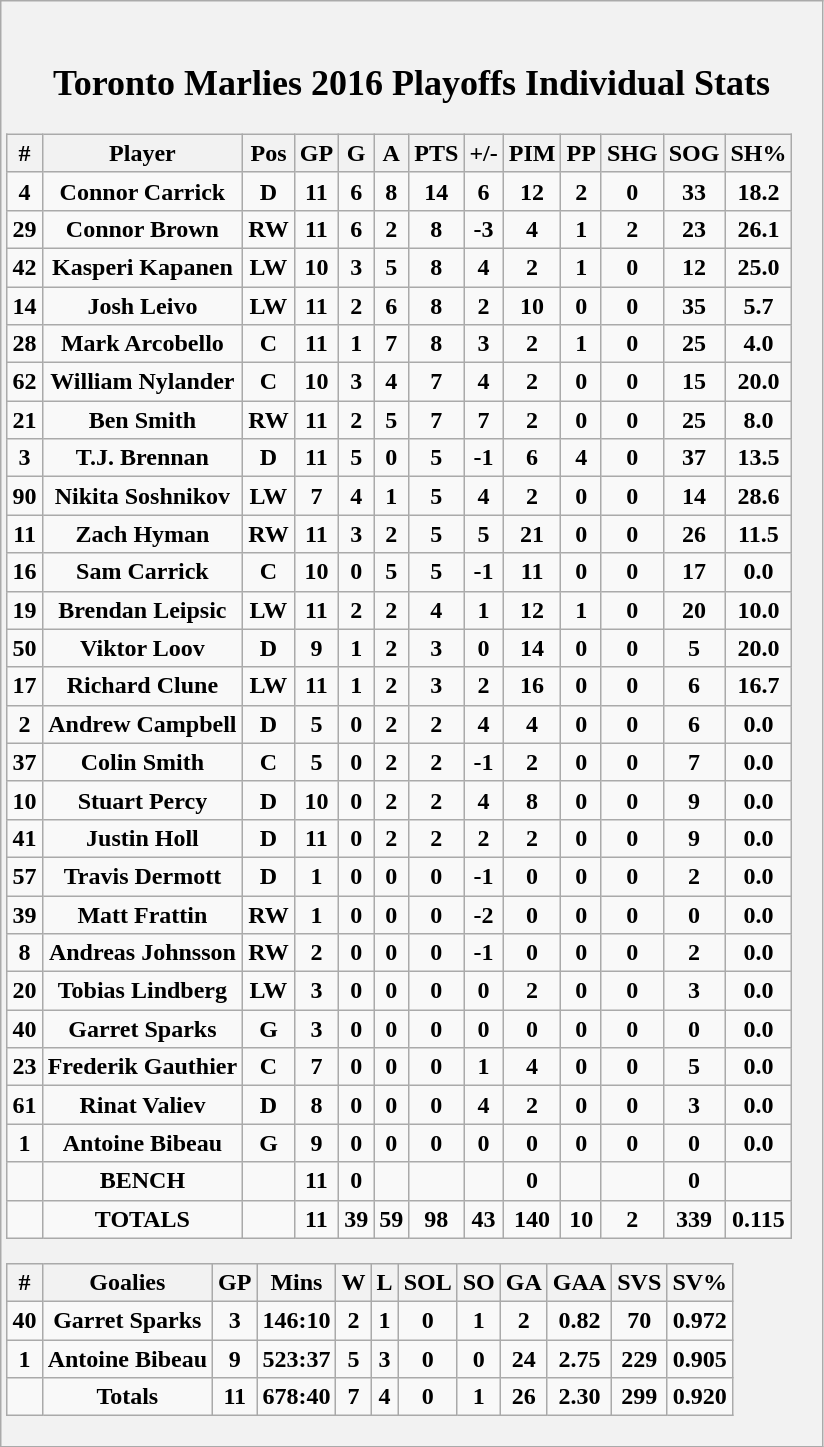<table class="wikitable">
<tr>
<th><br><h2>Toronto Marlies 2016 Playoffs Individual Stats</h2><table class="wikitable">
<tr>
<th>#</th>
<th>Player</th>
<th>Pos</th>
<th>GP</th>
<th>G</th>
<th>A</th>
<th>PTS</th>
<th>+/-</th>
<th>PIM</th>
<th>PP</th>
<th>SHG</th>
<th>SOG</th>
<th>SH%</th>
</tr>
<tr>
<td>4</td>
<td>Connor Carrick</td>
<td>D</td>
<td>11</td>
<td>6</td>
<td>8</td>
<td>14</td>
<td>6</td>
<td>12</td>
<td>2</td>
<td>0</td>
<td>33</td>
<td>18.2</td>
</tr>
<tr>
<td>29</td>
<td>Connor Brown</td>
<td>RW</td>
<td>11</td>
<td>6</td>
<td>2</td>
<td>8</td>
<td>-3</td>
<td>4</td>
<td>1</td>
<td>2</td>
<td>23</td>
<td>26.1</td>
</tr>
<tr>
<td>42</td>
<td>Kasperi Kapanen</td>
<td>LW</td>
<td>10</td>
<td>3</td>
<td>5</td>
<td>8</td>
<td>4</td>
<td>2</td>
<td>1</td>
<td>0</td>
<td>12</td>
<td>25.0</td>
</tr>
<tr>
<td>14</td>
<td>Josh Leivo</td>
<td>LW</td>
<td>11</td>
<td>2</td>
<td>6</td>
<td>8</td>
<td>2</td>
<td>10</td>
<td>0</td>
<td>0</td>
<td>35</td>
<td>5.7</td>
</tr>
<tr>
<td>28</td>
<td>Mark Arcobello</td>
<td>C</td>
<td>11</td>
<td>1</td>
<td>7</td>
<td>8</td>
<td>3</td>
<td>2</td>
<td>1</td>
<td>0</td>
<td>25</td>
<td>4.0</td>
</tr>
<tr>
<td>62</td>
<td>William Nylander</td>
<td>C</td>
<td>10</td>
<td>3</td>
<td>4</td>
<td>7</td>
<td>4</td>
<td>2</td>
<td>0</td>
<td>0</td>
<td>15</td>
<td>20.0</td>
</tr>
<tr>
<td>21</td>
<td>Ben Smith</td>
<td>RW</td>
<td>11</td>
<td>2</td>
<td>5</td>
<td>7</td>
<td>7</td>
<td>2</td>
<td>0</td>
<td>0</td>
<td>25</td>
<td>8.0</td>
</tr>
<tr>
<td>3</td>
<td>T.J. Brennan</td>
<td>D</td>
<td>11</td>
<td>5</td>
<td>0</td>
<td>5</td>
<td>-1</td>
<td>6</td>
<td>4</td>
<td>0</td>
<td>37</td>
<td>13.5</td>
</tr>
<tr>
<td>90</td>
<td>Nikita Soshnikov</td>
<td>LW</td>
<td>7</td>
<td>4</td>
<td>1</td>
<td>5</td>
<td>4</td>
<td>2</td>
<td>0</td>
<td>0</td>
<td>14</td>
<td>28.6</td>
</tr>
<tr>
<td>11</td>
<td>Zach Hyman</td>
<td>RW</td>
<td>11</td>
<td>3</td>
<td>2</td>
<td>5</td>
<td>5</td>
<td>21</td>
<td>0</td>
<td>0</td>
<td>26</td>
<td>11.5</td>
</tr>
<tr>
<td>16</td>
<td>Sam Carrick</td>
<td>C</td>
<td>10</td>
<td>0</td>
<td>5</td>
<td>5</td>
<td>-1</td>
<td>11</td>
<td>0</td>
<td>0</td>
<td>17</td>
<td>0.0</td>
</tr>
<tr>
<td>19</td>
<td>Brendan Leipsic</td>
<td>LW</td>
<td>11</td>
<td>2</td>
<td>2</td>
<td>4</td>
<td>1</td>
<td>12</td>
<td>1</td>
<td>0</td>
<td>20</td>
<td>10.0</td>
</tr>
<tr>
<td>50</td>
<td>Viktor Loov</td>
<td>D</td>
<td>9</td>
<td>1</td>
<td>2</td>
<td>3</td>
<td>0</td>
<td>14</td>
<td>0</td>
<td>0</td>
<td>5</td>
<td>20.0</td>
</tr>
<tr>
<td>17</td>
<td>Richard Clune</td>
<td>LW</td>
<td>11</td>
<td>1</td>
<td>2</td>
<td>3</td>
<td>2</td>
<td>16</td>
<td>0</td>
<td>0</td>
<td>6</td>
<td>16.7</td>
</tr>
<tr>
<td>2</td>
<td>Andrew Campbell</td>
<td>D</td>
<td>5</td>
<td>0</td>
<td>2</td>
<td>2</td>
<td>4</td>
<td>4</td>
<td>0</td>
<td>0</td>
<td>6</td>
<td>0.0</td>
</tr>
<tr>
<td>37</td>
<td>Colin Smith</td>
<td>C</td>
<td>5</td>
<td>0</td>
<td>2</td>
<td>2</td>
<td>-1</td>
<td>2</td>
<td>0</td>
<td>0</td>
<td>7</td>
<td>0.0</td>
</tr>
<tr>
<td>10</td>
<td>Stuart Percy</td>
<td>D</td>
<td>10</td>
<td>0</td>
<td>2</td>
<td>2</td>
<td>4</td>
<td>8</td>
<td>0</td>
<td>0</td>
<td>9</td>
<td>0.0</td>
</tr>
<tr>
<td>41</td>
<td>Justin Holl</td>
<td>D</td>
<td>11</td>
<td>0</td>
<td>2</td>
<td>2</td>
<td>2</td>
<td>2</td>
<td>0</td>
<td>0</td>
<td>9</td>
<td>0.0</td>
</tr>
<tr>
<td>57</td>
<td>Travis Dermott</td>
<td>D</td>
<td>1</td>
<td>0</td>
<td>0</td>
<td>0</td>
<td>-1</td>
<td>0</td>
<td>0</td>
<td>0</td>
<td>2</td>
<td>0.0</td>
</tr>
<tr>
<td>39</td>
<td>Matt Frattin</td>
<td>RW</td>
<td>1</td>
<td>0</td>
<td>0</td>
<td>0</td>
<td>-2</td>
<td>0</td>
<td>0</td>
<td>0</td>
<td>0</td>
<td>0.0</td>
</tr>
<tr>
<td>8</td>
<td>Andreas Johnsson</td>
<td>RW</td>
<td>2</td>
<td>0</td>
<td>0</td>
<td>0</td>
<td>-1</td>
<td>0</td>
<td>0</td>
<td>0</td>
<td>2</td>
<td>0.0</td>
</tr>
<tr>
<td>20</td>
<td>Tobias Lindberg</td>
<td>LW</td>
<td>3</td>
<td>0</td>
<td>0</td>
<td>0</td>
<td>0</td>
<td>2</td>
<td>0</td>
<td>0</td>
<td>3</td>
<td>0.0</td>
</tr>
<tr>
<td>40</td>
<td>Garret Sparks</td>
<td>G</td>
<td>3</td>
<td>0</td>
<td>0</td>
<td>0</td>
<td>0</td>
<td>0</td>
<td>0</td>
<td>0</td>
<td>0</td>
<td>0.0</td>
</tr>
<tr>
<td>23</td>
<td>Frederik Gauthier</td>
<td>C</td>
<td>7</td>
<td>0</td>
<td>0</td>
<td>0</td>
<td>1</td>
<td>4</td>
<td>0</td>
<td>0</td>
<td>5</td>
<td>0.0</td>
</tr>
<tr>
<td>61</td>
<td>Rinat Valiev</td>
<td>D</td>
<td>8</td>
<td>0</td>
<td>0</td>
<td>0</td>
<td>4</td>
<td>2</td>
<td>0</td>
<td>0</td>
<td>3</td>
<td>0.0</td>
</tr>
<tr>
<td>1</td>
<td>Antoine Bibeau</td>
<td>G</td>
<td>9</td>
<td>0</td>
<td>0</td>
<td>0</td>
<td>0</td>
<td>0</td>
<td>0</td>
<td>0</td>
<td>0</td>
<td>0.0</td>
</tr>
<tr>
<td></td>
<td>BENCH</td>
<td></td>
<td>11</td>
<td>0</td>
<td></td>
<td></td>
<td></td>
<td>0</td>
<td></td>
<td></td>
<td>0</td>
<td></td>
</tr>
<tr>
<td></td>
<td>TOTALS</td>
<td></td>
<td>11</td>
<td>39</td>
<td>59</td>
<td>98</td>
<td>43</td>
<td>140</td>
<td>10</td>
<td>2</td>
<td>339</td>
<td>0.115</td>
</tr>
</table>
<table class="wikitable">
<tr>
<th>#</th>
<th>Goalies</th>
<th>GP</th>
<th>Mins</th>
<th>W</th>
<th>L</th>
<th>SOL</th>
<th>SO</th>
<th>GA</th>
<th>GAA</th>
<th>SVS</th>
<th>SV%</th>
</tr>
<tr>
<td>40</td>
<td>Garret Sparks</td>
<td>3</td>
<td>146:10</td>
<td>2</td>
<td>1</td>
<td>0</td>
<td>1</td>
<td>2</td>
<td>0.82</td>
<td>70</td>
<td>0.972</td>
</tr>
<tr>
<td>1</td>
<td>Antoine Bibeau</td>
<td>9</td>
<td>523:37</td>
<td>5</td>
<td>3</td>
<td>0</td>
<td>0</td>
<td>24</td>
<td>2.75</td>
<td>229</td>
<td>0.905</td>
</tr>
<tr>
<td></td>
<td>Totals</td>
<td>11</td>
<td>678:40</td>
<td>7</td>
<td>4</td>
<td>0</td>
<td>1</td>
<td>26</td>
<td>2.30</td>
<td>299</td>
<td>0.920</td>
</tr>
</table>
</th>
</tr>
</table>
